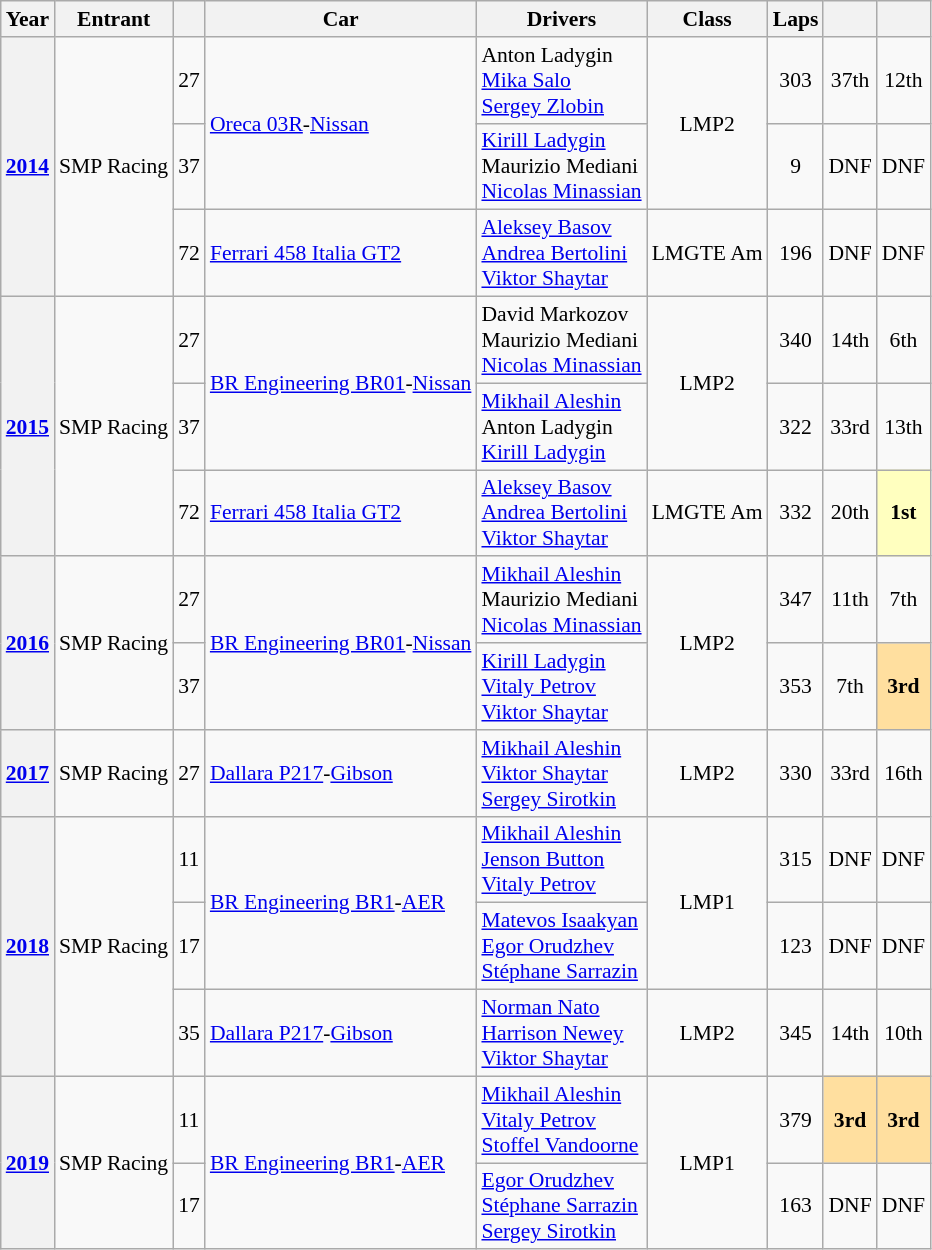<table class="wikitable" style="text-align:center; font-size:90%">
<tr>
<th>Year</th>
<th>Entrant</th>
<th></th>
<th>Car</th>
<th>Drivers</th>
<th>Class</th>
<th>Laps</th>
<th></th>
<th></th>
</tr>
<tr align="center">
<th rowspan=3><a href='#'>2014</a></th>
<td rowspan=3 align=left> SMP Racing</td>
<td>27</td>
<td rowspan=2 align=left><a href='#'>Oreca 03R</a>-<a href='#'>Nissan</a></td>
<td align=left> Anton Ladygin<br> <a href='#'>Mika Salo</a><br> <a href='#'>Sergey Zlobin</a></td>
<td rowspan=2>LMP2</td>
<td>303</td>
<td>37th</td>
<td>12th</td>
</tr>
<tr align="center">
<td>37</td>
<td align=left> <a href='#'>Kirill Ladygin</a><br> Maurizio Mediani<br> <a href='#'>Nicolas Minassian</a></td>
<td>9</td>
<td>DNF</td>
<td>DNF</td>
</tr>
<tr align="center">
<td>72</td>
<td align=left><a href='#'>Ferrari 458 Italia GT2</a></td>
<td align=left> <a href='#'>Aleksey Basov</a><br> <a href='#'>Andrea Bertolini</a><br> <a href='#'>Viktor Shaytar</a></td>
<td>LMGTE Am</td>
<td>196</td>
<td>DNF</td>
<td>DNF</td>
</tr>
<tr align="center">
<th rowspan=3><a href='#'>2015</a></th>
<td rowspan=3 align=left> SMP Racing</td>
<td>27</td>
<td rowspan=2 align=left><a href='#'>BR Engineering BR01</a>-<a href='#'>Nissan</a></td>
<td align=left> David Markozov<br> Maurizio Mediani<br> <a href='#'>Nicolas Minassian</a></td>
<td rowspan=2>LMP2</td>
<td>340</td>
<td>14th</td>
<td>6th</td>
</tr>
<tr align="center">
<td>37</td>
<td align=left> <a href='#'>Mikhail Aleshin</a><br> Anton Ladygin<br> <a href='#'>Kirill Ladygin</a></td>
<td>322</td>
<td>33rd</td>
<td>13th</td>
</tr>
<tr align="center">
<td>72</td>
<td align=left><a href='#'>Ferrari 458 Italia GT2</a></td>
<td align=left> <a href='#'>Aleksey Basov</a><br> <a href='#'>Andrea Bertolini</a><br> <a href='#'>Viktor Shaytar</a></td>
<td>LMGTE Am</td>
<td>332</td>
<td>20th</td>
<td style="background-color:#ffffbf;"><strong>1st</strong></td>
</tr>
<tr align="center">
<th rowspan=2><a href='#'>2016</a></th>
<td rowspan=2 align=left> SMP Racing</td>
<td>27</td>
<td rowspan=2 align=left><a href='#'>BR Engineering BR01</a>-<a href='#'>Nissan</a></td>
<td align=left> <a href='#'>Mikhail Aleshin</a><br> Maurizio Mediani<br> <a href='#'>Nicolas Minassian</a></td>
<td rowspan=2>LMP2</td>
<td>347</td>
<td>11th</td>
<td>7th</td>
</tr>
<tr align="center">
<td>37</td>
<td align=left> <a href='#'>Kirill Ladygin</a><br> <a href='#'>Vitaly Petrov</a><br> <a href='#'>Viktor Shaytar</a></td>
<td>353</td>
<td>7th</td>
<td style="background-color:#ffdf9f;"><strong>3rd</strong></td>
</tr>
<tr align="center">
<th><a href='#'>2017</a></th>
<td align=left> SMP Racing</td>
<td>27</td>
<td align=left><a href='#'>Dallara P217</a>-<a href='#'>Gibson</a></td>
<td align=left> <a href='#'>Mikhail Aleshin</a><br> <a href='#'>Viktor Shaytar</a><br> <a href='#'>Sergey Sirotkin</a></td>
<td>LMP2</td>
<td>330</td>
<td>33rd</td>
<td>16th</td>
</tr>
<tr align="center">
<th rowspan=3><a href='#'>2018</a></th>
<td rowspan=3 align=left> SMP Racing</td>
<td>11</td>
<td rowspan=2 align=left><a href='#'>BR Engineering BR1</a>-<a href='#'>AER</a></td>
<td align=left> <a href='#'>Mikhail Aleshin</a><br> <a href='#'>Jenson Button</a><br> <a href='#'>Vitaly Petrov</a></td>
<td rowspan=2>LMP1</td>
<td>315</td>
<td>DNF</td>
<td>DNF</td>
</tr>
<tr align="center">
<td>17</td>
<td align=left> <a href='#'>Matevos Isaakyan</a><br> <a href='#'>Egor Orudzhev</a><br> <a href='#'>Stéphane Sarrazin</a></td>
<td>123</td>
<td>DNF</td>
<td>DNF</td>
</tr>
<tr align="center">
<td>35</td>
<td align=left><a href='#'>Dallara P217</a>-<a href='#'>Gibson</a></td>
<td align=left> <a href='#'>Norman Nato</a><br> <a href='#'>Harrison Newey</a><br> <a href='#'>Viktor Shaytar</a></td>
<td>LMP2</td>
<td>345</td>
<td>14th</td>
<td>10th</td>
</tr>
<tr align="center">
<th rowspan=2><a href='#'>2019</a></th>
<td rowspan=2 align=left> SMP Racing</td>
<td>11</td>
<td rowspan=2 align=left><a href='#'>BR Engineering BR1</a>-<a href='#'>AER</a></td>
<td align=left> <a href='#'>Mikhail Aleshin</a><br> <a href='#'>Vitaly Petrov</a><br> <a href='#'>Stoffel Vandoorne</a></td>
<td rowspan=2>LMP1</td>
<td>379</td>
<td style="background-color:#ffdf9f;"><strong>3rd</strong></td>
<td style="background-color:#ffdf9f;"><strong>3rd</strong></td>
</tr>
<tr align="center">
<td>17</td>
<td align="left"> <a href='#'>Egor Orudzhev</a><br> <a href='#'>Stéphane Sarrazin</a><br> <a href='#'>Sergey Sirotkin</a></td>
<td>163</td>
<td>DNF</td>
<td>DNF</td>
</tr>
</table>
